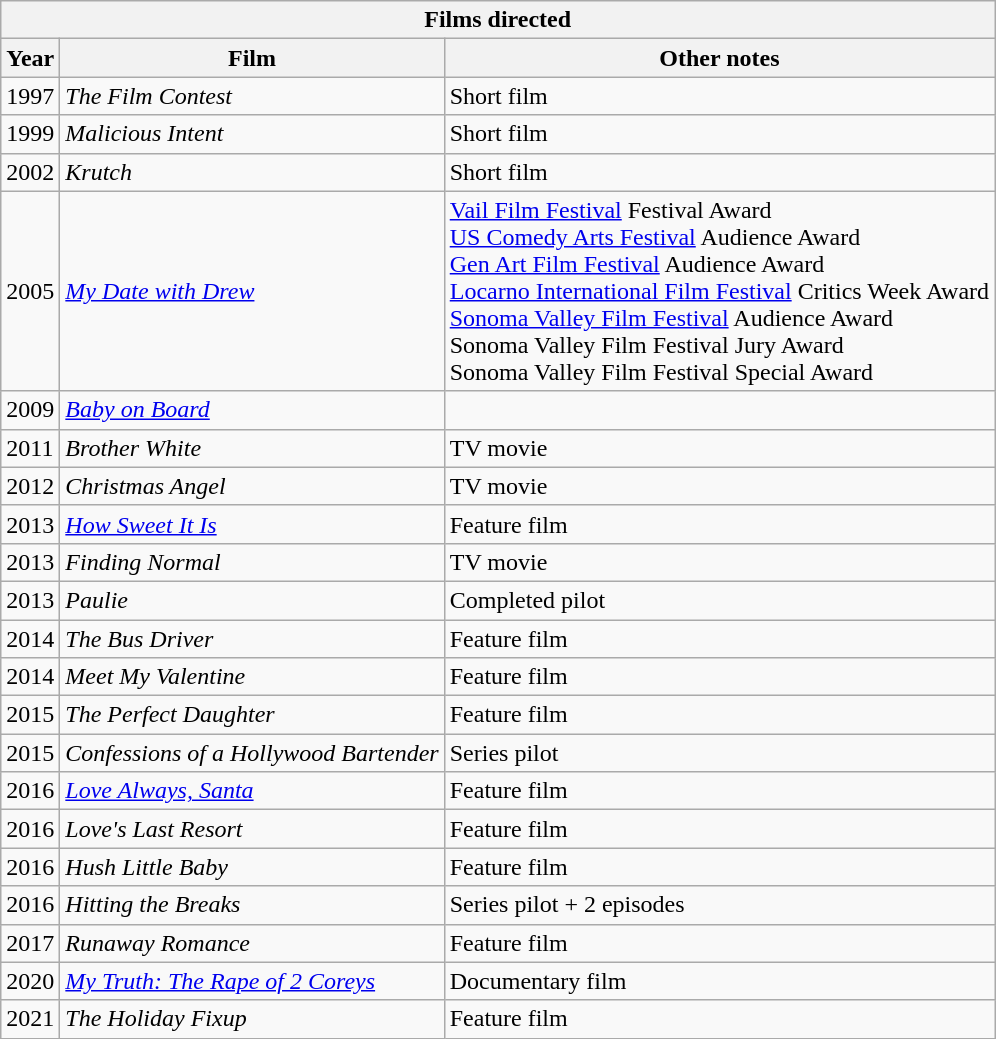<table class="wikitable">
<tr>
<th colspan="3">Films directed</th>
</tr>
<tr>
<th>Year</th>
<th>Film</th>
<th>Other notes</th>
</tr>
<tr>
<td>1997</td>
<td><em>The Film Contest</em></td>
<td>Short film</td>
</tr>
<tr>
<td>1999</td>
<td><em>Malicious Intent</em></td>
<td>Short film</td>
</tr>
<tr>
<td>2002</td>
<td><em>Krutch</em></td>
<td>Short film</td>
</tr>
<tr>
<td>2005</td>
<td><em><a href='#'>My Date with Drew</a></em></td>
<td><a href='#'>Vail Film Festival</a> Festival Award<br><a href='#'>US Comedy Arts Festival</a> Audience Award<br><a href='#'>Gen Art Film Festival</a> Audience Award<br><a href='#'>Locarno International Film Festival</a> Critics Week Award<br><a href='#'>Sonoma Valley Film Festival</a> Audience Award<br>Sonoma Valley Film Festival Jury Award<br>Sonoma Valley Film Festival Special Award</td>
</tr>
<tr>
<td>2009</td>
<td><em><a href='#'>Baby on Board</a></em></td>
</tr>
<tr>
<td>2011</td>
<td><em>Brother White</em></td>
<td>TV movie</td>
</tr>
<tr>
<td>2012</td>
<td><em>Christmas Angel</em></td>
<td>TV movie</td>
</tr>
<tr>
<td>2013</td>
<td><em><a href='#'>How Sweet It Is</a></em></td>
<td>Feature film</td>
</tr>
<tr>
<td>2013</td>
<td><em>Finding Normal</em></td>
<td>TV movie</td>
</tr>
<tr>
<td>2013</td>
<td><em>Paulie</em></td>
<td>Completed pilot</td>
</tr>
<tr>
<td>2014</td>
<td><em>The Bus Driver</em></td>
<td>Feature film</td>
</tr>
<tr>
<td>2014</td>
<td><em>Meet My Valentine</em></td>
<td>Feature film</td>
</tr>
<tr>
<td>2015</td>
<td><em>The Perfect Daughter</em></td>
<td>Feature film</td>
</tr>
<tr>
<td>2015</td>
<td><em>Confessions of a Hollywood Bartender</em></td>
<td>Series pilot</td>
</tr>
<tr>
<td>2016</td>
<td><em><a href='#'>Love Always, Santa</a></em></td>
<td>Feature film</td>
</tr>
<tr>
<td>2016</td>
<td><em>Love's Last Resort</em></td>
<td>Feature film</td>
</tr>
<tr>
<td>2016</td>
<td><em>Hush Little Baby</em></td>
<td>Feature film</td>
</tr>
<tr>
<td>2016</td>
<td><em>Hitting the Breaks</em></td>
<td>Series pilot + 2 episodes</td>
</tr>
<tr>
<td>2017</td>
<td><em>Runaway Romance</em></td>
<td>Feature film</td>
</tr>
<tr>
<td>2020</td>
<td><em><a href='#'>My Truth: The Rape of 2 Coreys</a></em></td>
<td>Documentary film</td>
</tr>
<tr>
<td>2021</td>
<td><em>The Holiday Fixup</em></td>
<td>Feature film</td>
</tr>
</table>
